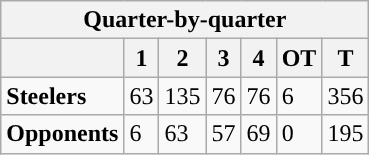<table class="wikitable">
<tr>
<th colspan="7">Quarter-by-quarter</th>
</tr>
<tr>
<th></th>
<th>1</th>
<th>2</th>
<th>3</th>
<th>4</th>
<th>OT</th>
<th>T</th>
</tr>
<tr>
<td><strong>Steelers</strong></td>
<td>63</td>
<td>135</td>
<td>76</td>
<td>76</td>
<td>6</td>
<td>356</td>
</tr>
<tr>
<td><strong>Opponents</strong></td>
<td>6</td>
<td>63</td>
<td>57</td>
<td>69</td>
<td>0</td>
<td>195</td>
</tr>
</table>
